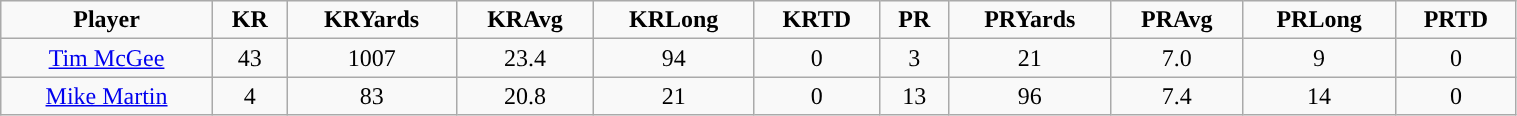<table class="wikitable" width="80%">
<tr align="center">
<td><strong>Player</strong></td>
<td><strong>KR</strong></td>
<td><strong>KRYards</strong></td>
<td><strong>KRAvg</strong></td>
<td><strong>KRLong</strong></td>
<td><strong>KRTD</strong></td>
<td><strong>PR</strong></td>
<td><strong>PRYards</strong></td>
<td><strong>PRAvg</strong></td>
<td><strong>PRLong</strong></td>
<td><strong>PRTD</strong></td>
</tr>
<tr align="center" bgcolor="">
<td><a href='#'>Tim McGee</a></td>
<td>43</td>
<td>1007</td>
<td>23.4</td>
<td>94</td>
<td>0</td>
<td>3</td>
<td>21</td>
<td>7.0</td>
<td>9</td>
<td>0</td>
</tr>
<tr align="center" bgcolor="">
<td><a href='#'>Mike Martin</a></td>
<td>4</td>
<td>83</td>
<td>20.8</td>
<td>21</td>
<td>0</td>
<td>13</td>
<td>96</td>
<td>7.4</td>
<td>14</td>
<td>0</td>
</tr>
</table>
